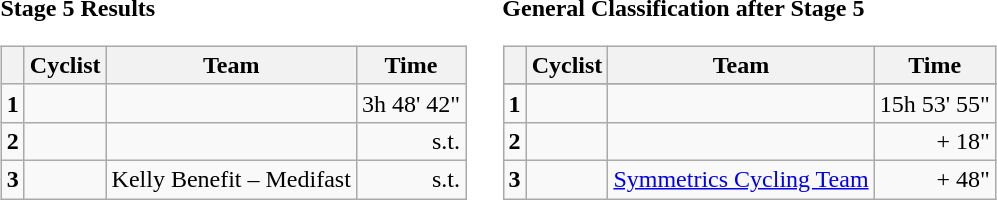<table>
<tr>
<td><strong>Stage 5 Results</strong><br><table class="wikitable">
<tr>
<th></th>
<th>Cyclist</th>
<th>Team</th>
<th>Time</th>
</tr>
<tr>
<td><strong>1</strong></td>
<td></td>
<td></td>
<td align=right>3h 48' 42"</td>
</tr>
<tr>
<td><strong>2</strong></td>
<td></td>
<td></td>
<td align=right>s.t.</td>
</tr>
<tr>
<td><strong>3</strong></td>
<td></td>
<td>Kelly Benefit – Medifast</td>
<td align=right>s.t.</td>
</tr>
</table>
</td>
<td></td>
<td><strong>General Classification after Stage 5</strong><br><table class="wikitable">
<tr>
<th></th>
<th>Cyclist</th>
<th>Team</th>
<th>Time</th>
</tr>
<tr>
</tr>
<tr>
<td><strong>1</strong></td>
<td> </td>
<td></td>
<td align=right>15h 53' 55"</td>
</tr>
<tr>
<td><strong>2</strong></td>
<td></td>
<td></td>
<td align=right>+ 18"</td>
</tr>
<tr>
<td><strong>3</strong></td>
<td></td>
<td><a href='#'>Symmetrics Cycling Team</a></td>
<td align=right>+ 48"</td>
</tr>
</table>
</td>
</tr>
</table>
